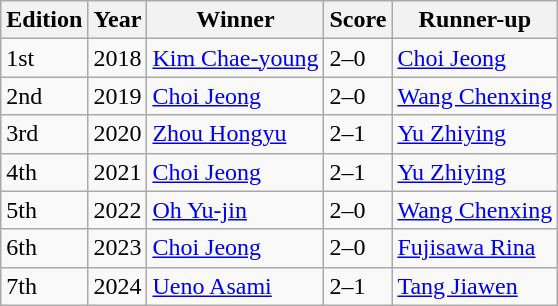<table class="wikitable" style="text-align: left;">
<tr>
<th>Edition</th>
<th>Year</th>
<th>Winner</th>
<th>Score</th>
<th>Runner-up</th>
</tr>
<tr>
<td>1st</td>
<td>2018</td>
<td> <a href='#'>Kim Chae-young</a></td>
<td>2–0</td>
<td> <a href='#'>Choi Jeong</a></td>
</tr>
<tr>
<td>2nd</td>
<td>2019</td>
<td> <a href='#'>Choi Jeong</a></td>
<td>2–0</td>
<td> <a href='#'>Wang Chenxing</a></td>
</tr>
<tr>
<td>3rd</td>
<td>2020</td>
<td> <a href='#'>Zhou Hongyu</a></td>
<td>2–1</td>
<td> <a href='#'>Yu Zhiying</a></td>
</tr>
<tr>
<td>4th</td>
<td>2021</td>
<td> <a href='#'>Choi Jeong</a></td>
<td>2–1</td>
<td> <a href='#'>Yu Zhiying</a></td>
</tr>
<tr>
<td>5th</td>
<td>2022</td>
<td> <a href='#'>Oh Yu-jin</a></td>
<td>2–0</td>
<td> <a href='#'>Wang Chenxing</a></td>
</tr>
<tr>
<td>6th</td>
<td>2023</td>
<td> <a href='#'>Choi Jeong</a></td>
<td>2–0</td>
<td> <a href='#'>Fujisawa Rina</a></td>
</tr>
<tr>
<td>7th</td>
<td>2024</td>
<td> <a href='#'>Ueno Asami</a></td>
<td>2–1</td>
<td> <a href='#'>Tang Jiawen</a></td>
</tr>
</table>
